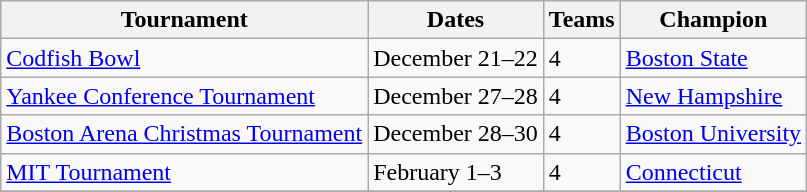<table class="wikitable">
<tr>
<th>Tournament</th>
<th>Dates</th>
<th>Teams</th>
<th>Champion</th>
</tr>
<tr>
<td><a href='#'>Codfish Bowl</a></td>
<td>December 21–22</td>
<td>4</td>
<td><a href='#'>Boston State</a></td>
</tr>
<tr>
<td><a href='#'>Yankee Conference Tournament</a></td>
<td>December 27–28</td>
<td>4</td>
<td><a href='#'>New Hampshire</a></td>
</tr>
<tr>
<td><a href='#'>Boston Arena Christmas Tournament</a></td>
<td>December 28–30</td>
<td>4</td>
<td><a href='#'>Boston University</a></td>
</tr>
<tr>
<td><a href='#'>MIT Tournament</a></td>
<td>February 1–3</td>
<td>4</td>
<td><a href='#'>Connecticut</a></td>
</tr>
<tr>
</tr>
</table>
